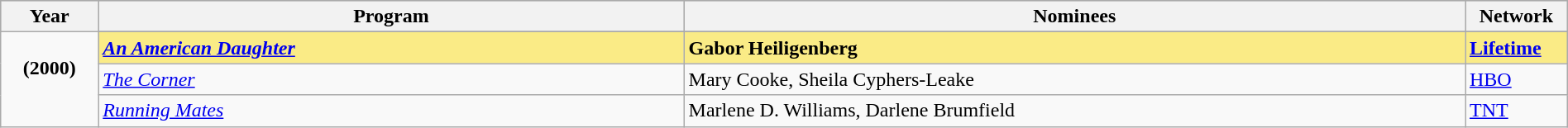<table class="wikitable" style="width:100%">
<tr bgcolor="#bebebe">
<th width="5%">Year</th>
<th width="30%">Program</th>
<th width="40%">Nominees</th>
<th width="5%">Network</th>
</tr>
<tr>
<td rowspan=4 style="text-align:center"><strong>(2000)</strong><br> <br></td>
</tr>
<tr style="background:#FAEB86">
<td><strong><em><a href='#'>An American Daughter</a></em></strong></td>
<td><strong>Gabor Heiligenberg</strong></td>
<td><strong><a href='#'>Lifetime</a></strong></td>
</tr>
<tr>
<td><em><a href='#'>The Corner</a></em></td>
<td>Mary Cooke, Sheila Cyphers-Leake</td>
<td><a href='#'>HBO</a></td>
</tr>
<tr>
<td><em><a href='#'>Running Mates</a></em></td>
<td>Marlene D. Williams, Darlene Brumfield</td>
<td><a href='#'>TNT</a></td>
</tr>
</table>
